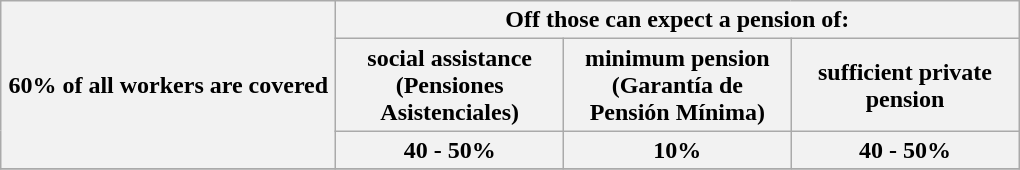<table class="wikitable" style="text-align:center">
<tr class="hintergrundfarbe5">
<th rowspan="3" style="width:13.5em;">60% of all workers are covered</th>
<th colspan="3" style="width:28em;">Off those can expect a pension of:</th>
</tr>
<tr>
<th style="width:7em;">social assistance (Pensiones Asistenciales)</th>
<th style="width:7em;">minimum pension (Garantía de Pensión Mínima)</th>
<th style="width:7em;">sufficient private pension</th>
</tr>
<tr>
<th style="width:7em;">40 - 50%</th>
<th style="width:7em;">10%</th>
<th style="width:7em;">40 - 50%</th>
</tr>
<tr>
</tr>
</table>
